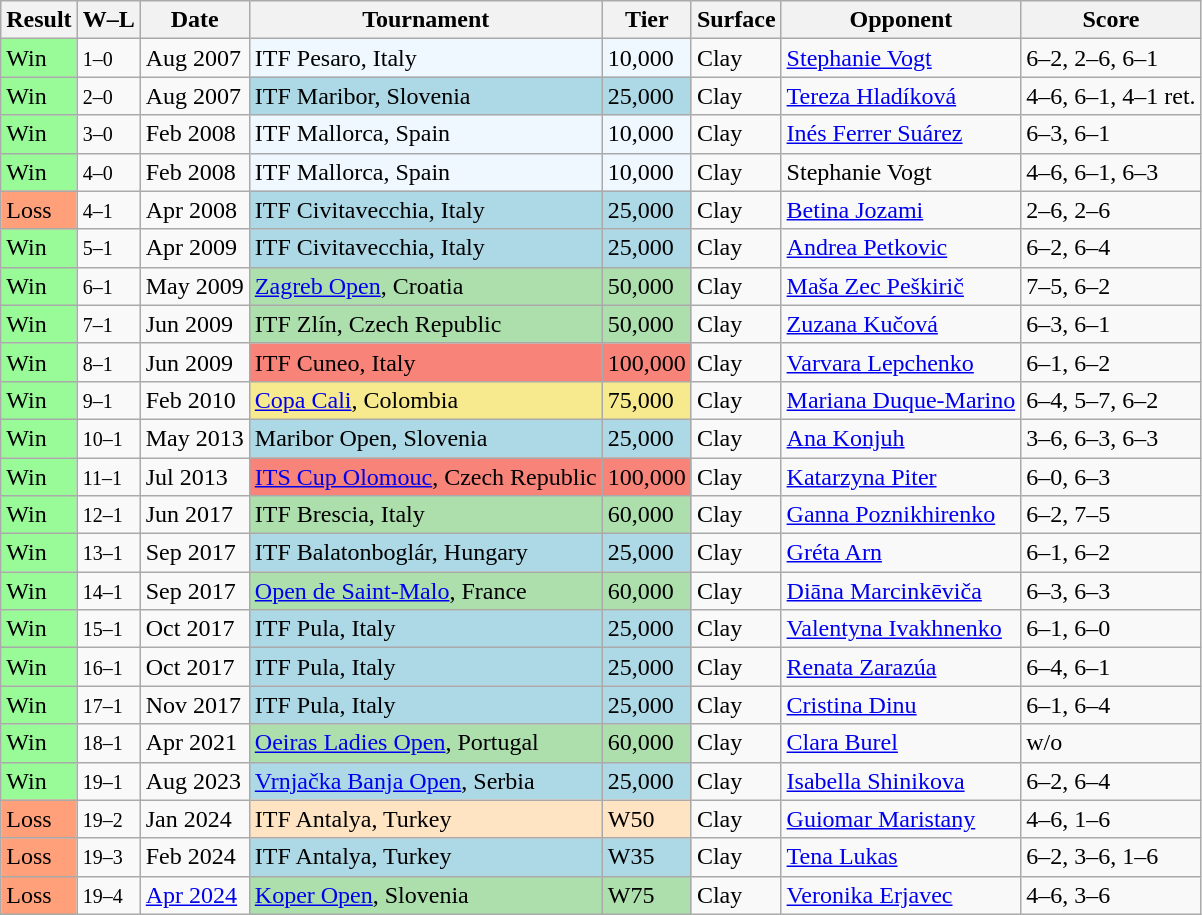<table class="wikitable sortable">
<tr>
<th>Result</th>
<th class="unsortable">W–L</th>
<th>Date</th>
<th>Tournament</th>
<th>Tier</th>
<th>Surface</th>
<th>Opponent</th>
<th class="unsortable">Score</th>
</tr>
<tr>
<td style="background:#98fb98;">Win</td>
<td><small>1–0</small></td>
<td>Aug 2007</td>
<td style="background:#f0f8ff;">ITF Pesaro, Italy</td>
<td style="background:#f0f8ff;">10,000</td>
<td>Clay</td>
<td> <a href='#'>Stephanie Vogt</a></td>
<td>6–2, 2–6, 6–1</td>
</tr>
<tr>
<td style="background:#98fb98;">Win</td>
<td><small>2–0</small></td>
<td>Aug 2007</td>
<td style="background:lightblue;">ITF Maribor, Slovenia</td>
<td style="background:lightblue;">25,000</td>
<td>Clay</td>
<td> <a href='#'>Tereza Hladíková</a></td>
<td>4–6, 6–1, 4–1 ret.</td>
</tr>
<tr>
<td style="background:#98fb98;">Win</td>
<td><small>3–0</small></td>
<td>Feb 2008</td>
<td style="background:#f0f8ff;">ITF Mallorca, Spain</td>
<td style="background:#f0f8ff;">10,000</td>
<td>Clay</td>
<td> <a href='#'>Inés Ferrer Suárez</a></td>
<td>6–3, 6–1</td>
</tr>
<tr>
<td style="background:#98fb98;">Win</td>
<td><small>4–0</small></td>
<td>Feb 2008</td>
<td style="background:#f0f8ff;">ITF Mallorca, Spain</td>
<td style="background:#f0f8ff;">10,000</td>
<td>Clay</td>
<td> Stephanie Vogt</td>
<td>4–6, 6–1, 6–3</td>
</tr>
<tr>
<td style="background:#ffa07a;">Loss</td>
<td><small>4–1</small></td>
<td>Apr 2008</td>
<td style="background:lightblue;">ITF Civitavecchia, Italy</td>
<td style="background:lightblue;">25,000</td>
<td>Clay</td>
<td> <a href='#'>Betina Jozami</a></td>
<td>2–6, 2–6</td>
</tr>
<tr>
<td style="background:#98fb98;">Win</td>
<td><small>5–1</small></td>
<td>Apr 2009</td>
<td style="background:lightblue;">ITF Civitavecchia, Italy</td>
<td style="background:lightblue;">25,000</td>
<td>Clay</td>
<td> <a href='#'>Andrea Petkovic</a></td>
<td>6–2, 6–4</td>
</tr>
<tr>
<td style="background:#98fb98;">Win</td>
<td><small>6–1</small></td>
<td>May 2009</td>
<td style="background:#addfad;"><a href='#'>Zagreb Open</a>, Croatia</td>
<td style="background:#addfad;">50,000</td>
<td>Clay</td>
<td> <a href='#'>Maša Zec Peškirič</a></td>
<td>7–5, 6–2</td>
</tr>
<tr>
<td style="background:#98fb98;">Win</td>
<td><small>7–1</small></td>
<td>Jun 2009</td>
<td style="background:#addfad;">ITF Zlín, Czech Republic</td>
<td style="background:#addfad;">50,000</td>
<td>Clay</td>
<td> <a href='#'>Zuzana Kučová</a></td>
<td>6–3, 6–1</td>
</tr>
<tr>
<td style="background:#98fb98;">Win</td>
<td><small>8–1</small></td>
<td>Jun 2009</td>
<td style="background:#f88379;">ITF Cuneo, Italy</td>
<td style="background:#f88379;">100,000</td>
<td>Clay</td>
<td> <a href='#'>Varvara Lepchenko</a></td>
<td>6–1, 6–2</td>
</tr>
<tr>
<td style="background:#98fb98;">Win</td>
<td><small>9–1</small></td>
<td>Feb 2010</td>
<td style="background:#f7e98e;"><a href='#'>Copa Cali</a>, Colombia</td>
<td style="background:#f7e98e;">75,000</td>
<td>Clay</td>
<td> <a href='#'>Mariana Duque-Marino</a></td>
<td>6–4, 5–7, 6–2</td>
</tr>
<tr>
<td style="background:#98fb98;">Win</td>
<td><small>10–1</small></td>
<td>May 2013</td>
<td style="background:lightblue;">Maribor Open, Slovenia</td>
<td style="background:lightblue;">25,000</td>
<td>Clay</td>
<td> <a href='#'>Ana Konjuh</a></td>
<td>3–6, 6–3, 6–3</td>
</tr>
<tr>
<td style="background:#98fb98;">Win</td>
<td><small>11–1</small></td>
<td>Jul 2013</td>
<td style="background:#f88379;"><a href='#'>ITS Cup Olomouc</a>, Czech Republic</td>
<td style="background:#f88379;">100,000</td>
<td>Clay</td>
<td> <a href='#'>Katarzyna Piter</a></td>
<td>6–0, 6–3</td>
</tr>
<tr>
<td style="background:#98fb98;">Win</td>
<td><small>12–1</small></td>
<td>Jun 2017</td>
<td style="background:#addfad;">ITF Brescia, Italy</td>
<td style="background:#addfad;">60,000</td>
<td>Clay</td>
<td> <a href='#'>Ganna Poznikhirenko</a></td>
<td>6–2, 7–5</td>
</tr>
<tr>
<td style="background:#98fb98;">Win</td>
<td><small>13–1</small></td>
<td>Sep 2017</td>
<td style="background:lightblue;">ITF Balatonboglár, Hungary</td>
<td style="background:lightblue;">25,000</td>
<td>Clay</td>
<td> <a href='#'>Gréta Arn</a></td>
<td>6–1, 6–2</td>
</tr>
<tr>
<td style="background:#98fb98;">Win</td>
<td><small>14–1</small></td>
<td>Sep 2017</td>
<td style="background:#addfad;"><a href='#'>Open de Saint-Malo</a>, France</td>
<td style="background:#addfad;">60,000</td>
<td>Clay</td>
<td> <a href='#'>Diāna Marcinkēviča</a></td>
<td>6–3, 6–3</td>
</tr>
<tr>
<td style="background:#98fb98;">Win</td>
<td><small>15–1</small></td>
<td>Oct 2017</td>
<td style="background:lightblue;">ITF Pula, Italy</td>
<td style="background:lightblue;">25,000</td>
<td>Clay</td>
<td> <a href='#'>Valentyna Ivakhnenko</a></td>
<td>6–1, 6–0</td>
</tr>
<tr>
<td style="background:#98fb98;">Win</td>
<td><small>16–1</small></td>
<td>Oct 2017</td>
<td style="background:lightblue;">ITF Pula, Italy</td>
<td style="background:lightblue;">25,000</td>
<td>Clay</td>
<td> <a href='#'>Renata Zarazúa</a></td>
<td>6–4, 6–1</td>
</tr>
<tr>
<td style="background:#98fb98;">Win</td>
<td><small>17–1</small></td>
<td>Nov 2017</td>
<td style="background:lightblue;">ITF Pula, Italy</td>
<td style="background:lightblue;">25,000</td>
<td>Clay</td>
<td> <a href='#'>Cristina Dinu</a></td>
<td>6–1, 6–4</td>
</tr>
<tr>
<td style="background:#98fb98;">Win</td>
<td><small>18–1</small></td>
<td>Apr 2021</td>
<td style="background:#addfad;"><a href='#'>Oeiras Ladies Open</a>, Portugal</td>
<td style="background:#addfad;">60,000</td>
<td>Clay</td>
<td> <a href='#'>Clara Burel</a></td>
<td>w/o</td>
</tr>
<tr>
<td style="background:#98fb98;">Win</td>
<td><small>19–1</small></td>
<td>Aug 2023</td>
<td style="background:lightblue;"><a href='#'>Vrnjačka Banja Open</a>, Serbia</td>
<td style="background:lightblue;">25,000</td>
<td>Clay</td>
<td> <a href='#'>Isabella Shinikova</a></td>
<td>6–2, 6–4</td>
</tr>
<tr>
<td style="background:#ffa07a;">Loss</td>
<td><small>19–2</small></td>
<td>Jan 2024</td>
<td style="background:#ffe4c4;">ITF Antalya, Turkey</td>
<td style="background:#ffe4c4;">W50</td>
<td>Clay</td>
<td> <a href='#'>Guiomar Maristany</a></td>
<td>4–6, 1–6</td>
</tr>
<tr>
<td style="background:#ffa07a;">Loss</td>
<td><small>19–3</small></td>
<td>Feb 2024</td>
<td style="background:lightblue;">ITF Antalya, Turkey</td>
<td style="background:lightblue;">W35</td>
<td>Clay</td>
<td> <a href='#'>Tena Lukas</a></td>
<td>6–2, 3–6, 1–6</td>
</tr>
<tr>
<td style="background:#ffa07a;">Loss</td>
<td><small>19–4</small></td>
<td><a href='#'>Apr 2024</a></td>
<td style="background:#addfad;"><a href='#'>Koper Open</a>, Slovenia</td>
<td style="background:#addfad;">W75</td>
<td>Clay</td>
<td> <a href='#'>Veronika Erjavec</a></td>
<td>4–6, 3–6</td>
</tr>
</table>
